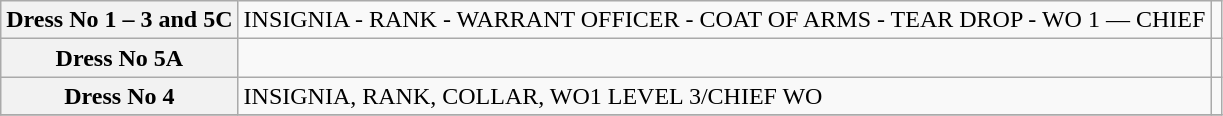<table class=wikitable style="text-align: left;">
<tr>
<th>Dress No 1 – 3 and 5C</th>
<td>INSIGNIA - RANK - WARRANT OFFICER - COAT OF ARMS - TEAR DROP - WO 1 — CHIEF</td>
<td></td>
</tr>
<tr>
<th>Dress No 5A</th>
<td></td>
<td></td>
</tr>
<tr>
<th>Dress No 4</th>
<td>INSIGNIA, RANK, COLLAR, WO1 LEVEL 3/CHIEF WO</td>
<td></td>
</tr>
<tr>
</tr>
</table>
